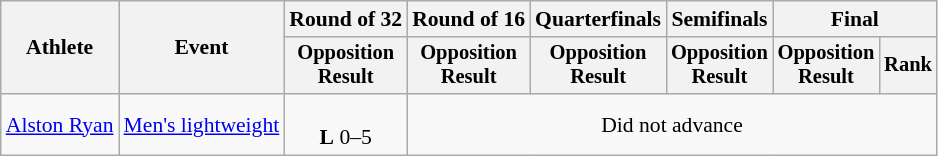<table class="wikitable" style="font-size:90%">
<tr>
<th rowspan="2">Athlete</th>
<th rowspan="2">Event</th>
<th>Round of 32</th>
<th>Round of 16</th>
<th>Quarterfinals</th>
<th>Semifinals</th>
<th colspan=2>Final</th>
</tr>
<tr style="font-size:95%">
<th>Opposition<br>Result</th>
<th>Opposition<br>Result</th>
<th>Opposition<br>Result</th>
<th>Opposition<br>Result</th>
<th>Opposition<br>Result</th>
<th>Rank</th>
</tr>
<tr align=center>
<td align=left><a href='#'>Alston Ryan</a></td>
<td align=left><a href='#'>Men's lightweight</a></td>
<td><br><strong>L</strong> 0–5</td>
<td colspan=5>Did not advance</td>
</tr>
</table>
